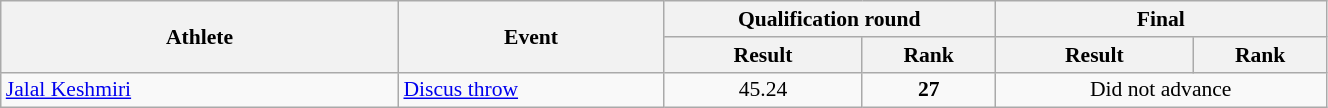<table class="wikitable" width="70%" style="text-align:center; font-size:90%">
<tr>
<th rowspan="2" width="30%">Athlete</th>
<th rowspan="2" width="20%">Event</th>
<th colspan="2" width="25%">Qualification round</th>
<th colspan="2" width="25%">Final</th>
</tr>
<tr>
<th width="15%">Result</th>
<th>Rank</th>
<th width="15%">Result</th>
<th>Rank</th>
</tr>
<tr>
<td align="left"><a href='#'>Jalal Keshmiri</a></td>
<td align="left"><a href='#'>Discus throw</a></td>
<td>45.24</td>
<td><strong>27</strong></td>
<td colspan=2 align=center>Did not advance</td>
</tr>
</table>
